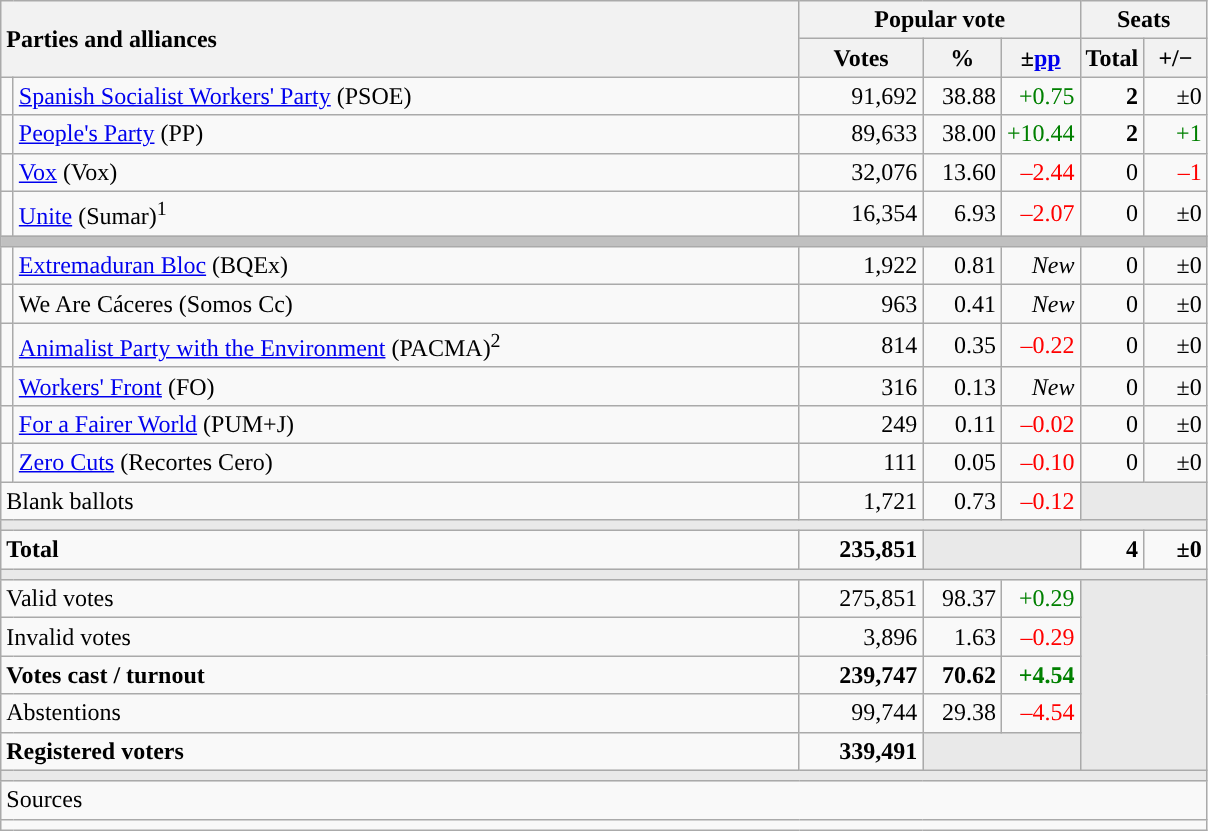<table class="wikitable" style="text-align:right;">
<tr>
<th style="text-align:left;" rowspan="2" colspan="2" width="525">Parties and alliances</th>
<th colspan="3">Popular vote</th>
<th colspan="2">Seats</th>
</tr>
<tr>
<th width="75">Votes</th>
<th width="45">%</th>
<th width="45">±<a href='#'>pp</a></th>
<th width="35">Total</th>
<th width="35">+/−</th>
</tr>
<tr>
<td width="1" style="color:inherit;background:"></td>
<td align="left"><a href='#'>Spanish Socialist Workers' Party</a> (PSOE)</td>
<td>91,692</td>
<td>38.88</td>
<td style="color:green;">+0.75</td>
<td><strong>2</strong></td>
<td>±0</td>
</tr>
<tr>
<td width="1" style="color:inherit;background:"></td>
<td align="left"><a href='#'>People's Party</a> (PP)</td>
<td>89,633</td>
<td>38.00</td>
<td style="color:green;">+10.44</td>
<td><strong>2</strong></td>
<td style="color:green;">+1</td>
</tr>
<tr>
<td style="color:inherit;background:"></td>
<td align="left"><a href='#'>Vox</a> (Vox)</td>
<td>32,076</td>
<td>13.60</td>
<td style="color:red;">–2.44</td>
<td>0</td>
<td style="color:red;">–1</td>
</tr>
<tr>
<td style="color:inherit;background:"></td>
<td align="left"><a href='#'>Unite</a> (Sumar)<sup>1</sup></td>
<td>16,354</td>
<td>6.93</td>
<td style="color:red;">–2.07</td>
<td>0</td>
<td>±0</td>
</tr>
<tr>
<td colspan="7" bgcolor="#C0C0C0"></td>
</tr>
<tr>
<td style="color:inherit;background:"></td>
<td align="left"><a href='#'>Extremaduran Bloc</a> (BQEx)</td>
<td>1,922</td>
<td>0.81</td>
<td><em>New</em></td>
<td>0</td>
<td>±0</td>
</tr>
<tr>
<td style="color:inherit;background:"></td>
<td align="left">We Are Cáceres (Somos Cc)</td>
<td>963</td>
<td>0.41</td>
<td><em>New</em></td>
<td>0</td>
<td>±0</td>
</tr>
<tr>
<td style="color:inherit;background:"></td>
<td align="left"><a href='#'>Animalist Party with the Environment</a> (PACMA)<sup>2</sup></td>
<td>814</td>
<td>0.35</td>
<td style="color:red;">–0.22</td>
<td>0</td>
<td>±0</td>
</tr>
<tr>
<td style="color:inherit;background:"></td>
<td align="left"><a href='#'>Workers' Front</a> (FO)</td>
<td>316</td>
<td>0.13</td>
<td><em>New</em></td>
<td>0</td>
<td>±0</td>
</tr>
<tr>
<td style="color:inherit;background:"></td>
<td align="left"><a href='#'>For a Fairer World</a> (PUM+J)</td>
<td>249</td>
<td>0.11</td>
<td style="color:red;">–0.02</td>
<td>0</td>
<td>±0</td>
</tr>
<tr>
<td style="color:inherit;background:"></td>
<td align="left"><a href='#'>Zero Cuts</a> (Recortes Cero)</td>
<td>111</td>
<td>0.05</td>
<td style="color:red;">–0.10</td>
<td>0</td>
<td>±0</td>
</tr>
<tr>
<td align="left" colspan="2">Blank ballots</td>
<td>1,721</td>
<td>0.73</td>
<td style="color:red;">–0.12</td>
<td bgcolor="#E9E9E9" colspan="2"></td>
</tr>
<tr>
<td colspan="7" bgcolor="#E9E9E9"></td>
</tr>
<tr style="font-weight:bold;">
<td align="left" colspan="2">Total</td>
<td>235,851</td>
<td bgcolor="#E9E9E9" colspan="2"></td>
<td>4</td>
<td>±0</td>
</tr>
<tr>
<td colspan="7" bgcolor="#E9E9E9"></td>
</tr>
<tr>
<td align="left" colspan="2">Valid votes</td>
<td>275,851</td>
<td>98.37</td>
<td style="color:green;">+0.29</td>
<td bgcolor="#E9E9E9" colspan="2" rowspan="5"></td>
</tr>
<tr>
<td align="left" colspan="2">Invalid votes</td>
<td>3,896</td>
<td>1.63</td>
<td style="color:red;">–0.29</td>
</tr>
<tr style="font-weight:bold;">
<td align="left" colspan="2">Votes cast / turnout</td>
<td>239,747</td>
<td>70.62</td>
<td style="color:green;">+4.54</td>
</tr>
<tr>
<td align="left" colspan="2">Abstentions</td>
<td>99,744</td>
<td>29.38</td>
<td style="color:red;">–4.54</td>
</tr>
<tr style="font-weight:bold;">
<td align="left" colspan="2">Registered voters</td>
<td>339,491</td>
<td bgcolor="#E9E9E9" colspan="2"></td>
</tr>
<tr>
<td colspan="7" bgcolor="#E9E9E9"></td>
</tr>
<tr>
<td align="left" colspan="7">Sources</td>
</tr>
<tr>
<td colspan="7" style="text-align:left; max-width:790px;"></td>
</tr>
</table>
